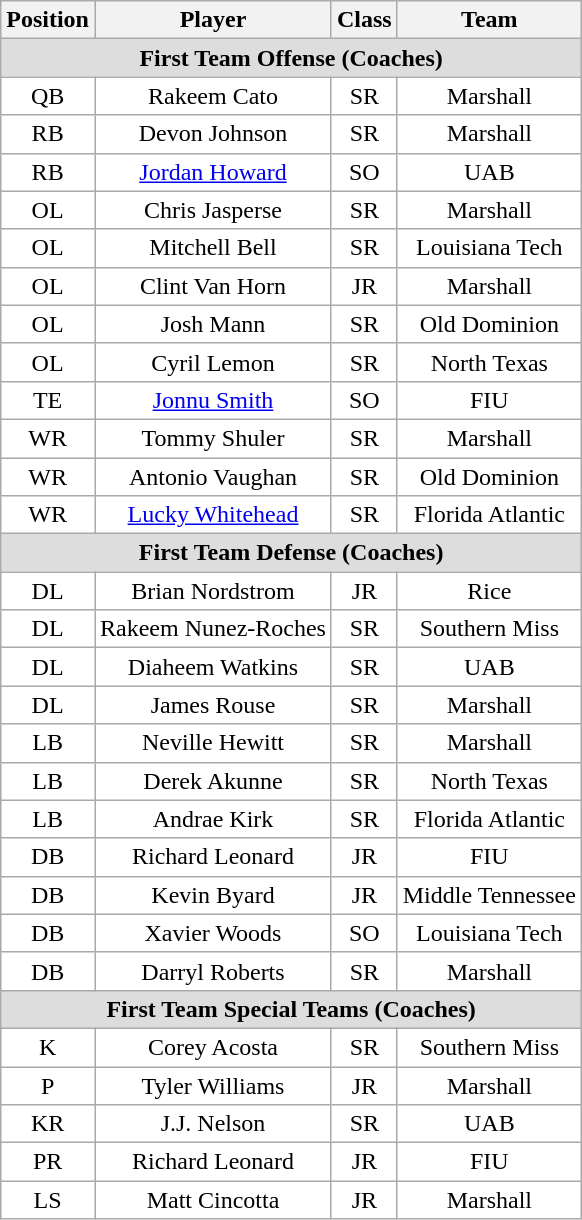<table class="wikitable sortable">
<tr>
<th>Position</th>
<th>Player</th>
<th>Class</th>
<th>Team</th>
</tr>
<tr>
<td colspan="4" style="text-align:center; background:#ddd;"><strong>First Team Offense (Coaches)</strong></td>
</tr>
<tr style="text-align:center;">
<td style="background:white">QB</td>
<td style="background:white">Rakeem Cato</td>
<td style="background:white">SR</td>
<td style="background:white">Marshall</td>
</tr>
<tr style="text-align:center;">
<td style="background:white">RB</td>
<td style="background:white">Devon Johnson</td>
<td style="background:white">SR</td>
<td style="background:white">Marshall</td>
</tr>
<tr style="text-align:center;">
<td style="background:white">RB</td>
<td style="background:white"><a href='#'>Jordan Howard</a></td>
<td style="background:white">SO</td>
<td style="background:white">UAB</td>
</tr>
<tr style="text-align:center;">
<td style="background:white">OL</td>
<td style="background:white">Chris Jasperse</td>
<td style="background:white">SR</td>
<td style="background:white">Marshall</td>
</tr>
<tr style="text-align:center;">
<td style="background:white">OL</td>
<td style="background:white">Mitchell Bell</td>
<td style="background:white">SR</td>
<td style="background:white">Louisiana Tech</td>
</tr>
<tr style="text-align:center;">
<td style="background:white">OL</td>
<td style="background:white">Clint Van Horn</td>
<td style="background:white">JR</td>
<td style="background:white">Marshall</td>
</tr>
<tr style="text-align:center;">
<td style="background:white">OL</td>
<td style="background:white">Josh Mann</td>
<td style="background:white">SR</td>
<td style="background:white">Old Dominion</td>
</tr>
<tr style="text-align:center;">
<td style="background:white">OL</td>
<td style="background:white">Cyril Lemon</td>
<td style="background:white">SR</td>
<td style="background:white">North Texas</td>
</tr>
<tr style="text-align:center;">
<td style="background:white">TE</td>
<td style="background:white"><a href='#'>Jonnu Smith</a></td>
<td style="background:white">SO</td>
<td style="background:white">FIU</td>
</tr>
<tr style="text-align:center;">
<td style="background:white">WR</td>
<td style="background:white">Tommy Shuler</td>
<td style="background:white">SR</td>
<td style="background:white">Marshall</td>
</tr>
<tr style="text-align:center;">
<td style="background:white">WR</td>
<td style="background:white">Antonio Vaughan</td>
<td style="background:white">SR</td>
<td style="background:white">Old Dominion</td>
</tr>
<tr style="text-align:center;">
<td style="background:white">WR</td>
<td style="background:white"><a href='#'>Lucky Whitehead</a></td>
<td style="background:white">SR</td>
<td style="background:white">Florida Atlantic</td>
</tr>
<tr>
<td colspan="4" style="text-align:center; background:#ddd;"><strong>First Team Defense (Coaches)</strong></td>
</tr>
<tr style="text-align:center;">
<td style="background:white">DL</td>
<td style="background:white">Brian Nordstrom</td>
<td style="background:white">JR</td>
<td style="background:white">Rice</td>
</tr>
<tr style="text-align:center;">
<td style="background:white">DL</td>
<td style="background:white">Rakeem Nunez-Roches</td>
<td style="background:white">SR</td>
<td style="background:white">Southern Miss</td>
</tr>
<tr style="text-align:center;">
<td style="background:white">DL</td>
<td style="background:white">Diaheem Watkins</td>
<td style="background:white">SR</td>
<td style="background:white">UAB</td>
</tr>
<tr style="text-align:center;">
<td style="background:white">DL</td>
<td style="background:white">James Rouse</td>
<td style="background:white">SR</td>
<td style="background:white">Marshall</td>
</tr>
<tr style="text-align:center;">
<td style="background:white">LB</td>
<td style="background:white">Neville Hewitt</td>
<td style="background:white">SR</td>
<td style="background:white">Marshall</td>
</tr>
<tr style="text-align:center;">
<td style="background:white">LB</td>
<td style="background:white">Derek Akunne</td>
<td style="background:white">SR</td>
<td style="background:white">North Texas</td>
</tr>
<tr style="text-align:center;">
<td style="background:white">LB</td>
<td style="background:white">Andrae Kirk</td>
<td style="background:white">SR</td>
<td style="background:white">Florida Atlantic</td>
</tr>
<tr style="text-align:center;">
<td style="background:white">DB</td>
<td style="background:white">Richard Leonard</td>
<td style="background:white">JR</td>
<td style="background:white">FIU</td>
</tr>
<tr style="text-align:center;">
<td style="background:white">DB</td>
<td style="background:white">Kevin Byard</td>
<td style="background:white">JR</td>
<td style="background:white">Middle Tennessee</td>
</tr>
<tr style="text-align:center;">
<td style="background:white">DB</td>
<td style="background:white">Xavier Woods</td>
<td style="background:white">SO</td>
<td style="background:white">Louisiana Tech</td>
</tr>
<tr style="text-align:center;">
<td style="background:white">DB</td>
<td style="background:white">Darryl Roberts</td>
<td style="background:white">SR</td>
<td style="background:white">Marshall</td>
</tr>
<tr>
<td colspan="4" style="text-align:center; background:#ddd;"><strong>First Team Special Teams (Coaches)</strong></td>
</tr>
<tr style="text-align:center;">
<td style="background:white">K</td>
<td style="background:white">Corey Acosta</td>
<td style="background:white">SR</td>
<td style="background:white">Southern Miss</td>
</tr>
<tr style="text-align:center;">
<td style="background:white">P</td>
<td style="background:white">Tyler Williams</td>
<td style="background:white">JR</td>
<td style="background:white">Marshall</td>
</tr>
<tr style="text-align:center;">
<td style="background:white">KR</td>
<td style="background:white">J.J. Nelson</td>
<td style="background:white">SR</td>
<td style="background:white">UAB</td>
</tr>
<tr style="text-align:center;">
<td style="background:white">PR</td>
<td style="background:white">Richard Leonard</td>
<td style="background:white">JR</td>
<td style="background:white">FIU</td>
</tr>
<tr style="text-align:center;">
<td style="background:white">LS</td>
<td style="background:white">Matt Cincotta</td>
<td style="background:white">JR</td>
<td style="background:white">Marshall</td>
</tr>
</table>
